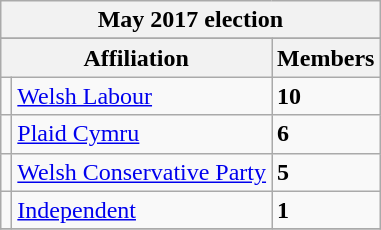<table class="wikitable">
<tr>
<th colspan="3" align="center" valign="top">May 2017 election</th>
</tr>
<tr>
</tr>
<tr>
<th colspan="2" align="center" valign="top">Affiliation</th>
<th valign="top">Members</th>
</tr>
<tr>
<td></td>
<td><a href='#'>Welsh Labour</a></td>
<td><strong>10</strong></td>
</tr>
<tr>
<td></td>
<td><a href='#'>Plaid Cymru</a></td>
<td><strong>6</strong></td>
</tr>
<tr>
<td></td>
<td><a href='#'>Welsh Conservative Party</a></td>
<td><strong>5</strong></td>
</tr>
<tr>
<td></td>
<td><a href='#'>Independent</a></td>
<td><strong>1</strong></td>
</tr>
<tr>
</tr>
</table>
